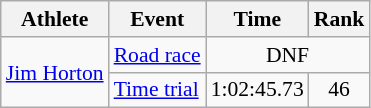<table class=wikitable style="font-size:90%;">
<tr>
<th>Athlete</th>
<th>Event</th>
<th>Time</th>
<th>Rank</th>
</tr>
<tr align=center>
<td align=left rowspan=2><a href='#'>Jim Horton</a></td>
<td align=left><a href='#'>Road race</a></td>
<td colspan="2">DNF</td>
</tr>
<tr align=center>
<td align=left><a href='#'>Time trial</a></td>
<td>1:02:45.73</td>
<td>46</td>
</tr>
</table>
